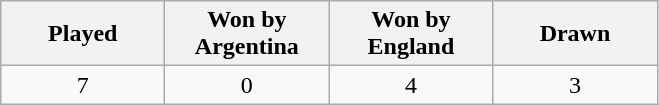<table class="wikitable">
<tr>
<th width="102">Played</th>
<th width="102">Won by<br>Argentina</th>
<th width="102">Won by<br>England</th>
<th width="102">Drawn</th>
</tr>
<tr>
<td align=center>7</td>
<td align=center>0</td>
<td align=center>4</td>
<td align=center>3</td>
</tr>
</table>
